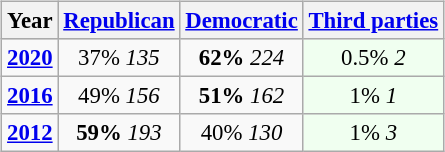<table class="wikitable" style="float:right; font-size:95%;">
<tr bgcolor=lightgrey>
<th>Year</th>
<th><a href='#'>Republican</a></th>
<th><a href='#'>Democratic</a></th>
<th><a href='#'>Third parties</a></th>
</tr>
<tr>
<td><strong><a href='#'>2020</a></strong></td>
<td style="text-align:center;" >37% <em>135</em></td>
<td style="text-align:center;" ><strong>62%</strong> <em>224</em></td>
<td style="text-align:center; background:honeyDew;">0.5% <em>2</em></td>
</tr>
<tr>
<td><strong><a href='#'>2016</a></strong></td>
<td style="text-align:center;" >49% <em>156</em></td>
<td style="text-align:center;" ><strong>51%</strong> <em>162</em></td>
<td style="text-align:center; background:honeyDew;">1% <em>1</em></td>
</tr>
<tr>
<td><strong><a href='#'>2012</a></strong></td>
<td style="text-align:center;" ><strong>59%</strong> <em>193</em></td>
<td style="text-align:center;" >40% <em>130</em></td>
<td style="text-align:center; background:honeyDew;">1% <em>3</em></td>
</tr>
</table>
